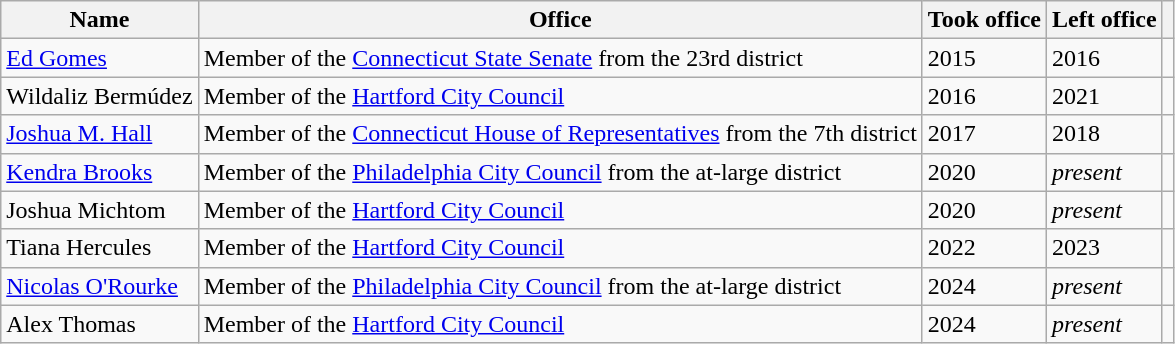<table class="wikitable sortable">
<tr>
<th>Name</th>
<th>Office</th>
<th>Took office</th>
<th>Left office</th>
<th class="unsortable"></th>
</tr>
<tr>
<td><a href='#'>Ed Gomes</a></td>
<td>Member of the <a href='#'>Connecticut State Senate</a> from the 23rd district</td>
<td>2015</td>
<td>2016</td>
<td></td>
</tr>
<tr>
<td>Wildaliz Bermúdez</td>
<td>Member of the <a href='#'>Hartford City Council</a></td>
<td>2016</td>
<td>2021</td>
<td></td>
</tr>
<tr>
<td><a href='#'>Joshua M. Hall</a></td>
<td>Member of the <a href='#'>Connecticut House of Representatives</a> from the 7th district</td>
<td>2017</td>
<td>2018</td>
<td></td>
</tr>
<tr>
<td><a href='#'>Kendra Brooks</a></td>
<td>Member of the <a href='#'>Philadelphia City Council</a> from the at-large district</td>
<td>2020</td>
<td><em>present</em></td>
<td></td>
</tr>
<tr>
<td>Joshua Michtom</td>
<td>Member of the <a href='#'>Hartford City Council</a></td>
<td>2020</td>
<td><em>present</em></td>
<td></td>
</tr>
<tr>
<td>Tiana Hercules</td>
<td>Member of the <a href='#'>Hartford City Council</a></td>
<td>2022</td>
<td>2023</td>
<td></td>
</tr>
<tr>
<td><a href='#'>Nicolas O'Rourke</a></td>
<td>Member of the <a href='#'>Philadelphia City Council</a> from the at-large district</td>
<td>2024</td>
<td><em>present</em></td>
<td></td>
</tr>
<tr>
<td>Alex Thomas</td>
<td>Member of the <a href='#'>Hartford City Council</a></td>
<td>2024</td>
<td><em>present</em></td>
<td></td>
</tr>
</table>
